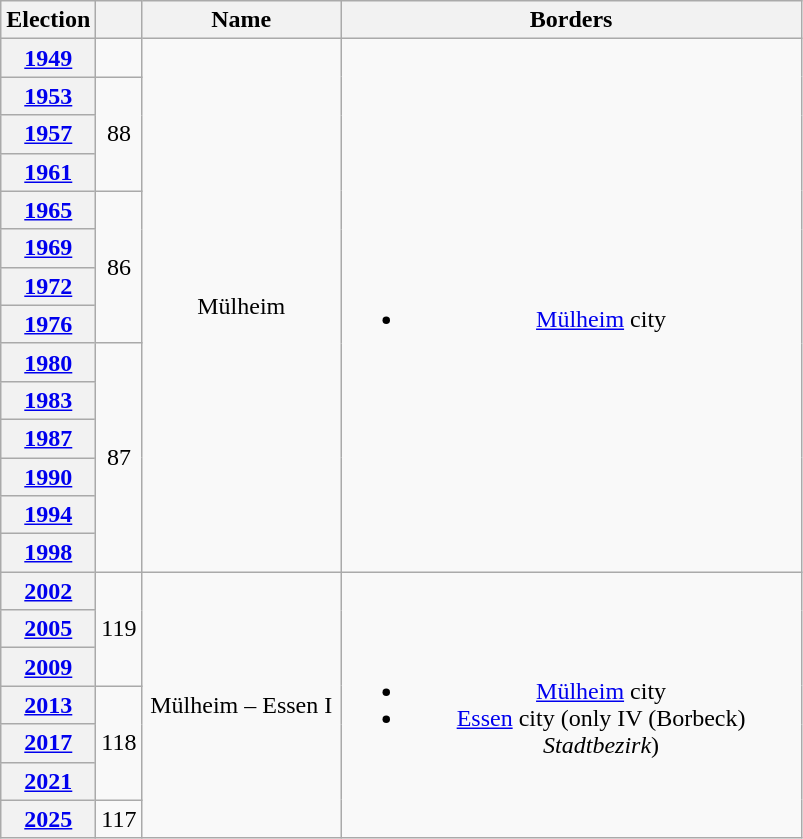<table class=wikitable style="text-align:center">
<tr>
<th>Election</th>
<th></th>
<th width=125px>Name</th>
<th width=300px>Borders</th>
</tr>
<tr>
<th><a href='#'>1949</a></th>
<td></td>
<td rowspan=14>Mülheim</td>
<td rowspan=14><br><ul><li><a href='#'>Mülheim</a> city</li></ul></td>
</tr>
<tr>
<th><a href='#'>1953</a></th>
<td rowspan=3>88</td>
</tr>
<tr>
<th><a href='#'>1957</a></th>
</tr>
<tr>
<th><a href='#'>1961</a></th>
</tr>
<tr>
<th><a href='#'>1965</a></th>
<td rowspan=4>86</td>
</tr>
<tr>
<th><a href='#'>1969</a></th>
</tr>
<tr>
<th><a href='#'>1972</a></th>
</tr>
<tr>
<th><a href='#'>1976</a></th>
</tr>
<tr>
<th><a href='#'>1980</a></th>
<td rowspan=6>87</td>
</tr>
<tr>
<th><a href='#'>1983</a></th>
</tr>
<tr>
<th><a href='#'>1987</a></th>
</tr>
<tr>
<th><a href='#'>1990</a></th>
</tr>
<tr>
<th><a href='#'>1994</a></th>
</tr>
<tr>
<th><a href='#'>1998</a></th>
</tr>
<tr>
<th><a href='#'>2002</a></th>
<td rowspan=3>119</td>
<td rowspan=7>Mülheim – Essen I</td>
<td rowspan=7><br><ul><li><a href='#'>Mülheim</a> city</li><li><a href='#'>Essen</a> city (only IV (Borbeck) <em>Stadtbezirk</em>)</li></ul></td>
</tr>
<tr>
<th><a href='#'>2005</a></th>
</tr>
<tr>
<th><a href='#'>2009</a></th>
</tr>
<tr>
<th><a href='#'>2013</a></th>
<td rowspan=3>118</td>
</tr>
<tr>
<th><a href='#'>2017</a></th>
</tr>
<tr>
<th><a href='#'>2021</a></th>
</tr>
<tr>
<th><a href='#'>2025</a></th>
<td>117</td>
</tr>
</table>
